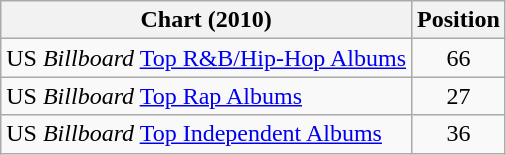<table class="wikitable sortable">
<tr>
<th>Chart (2010)</th>
<th>Position</th>
</tr>
<tr>
<td>US <em>Billboard</em> <a href='#'>Top R&B/Hip-Hop Albums</a></td>
<td style="text-align:center;">66</td>
</tr>
<tr>
<td>US <em>Billboard</em> <a href='#'>Top Rap Albums</a></td>
<td style="text-align:center;">27</td>
</tr>
<tr>
<td>US <em>Billboard</em> <a href='#'>Top Independent Albums</a></td>
<td style="text-align:center;">36</td>
</tr>
</table>
